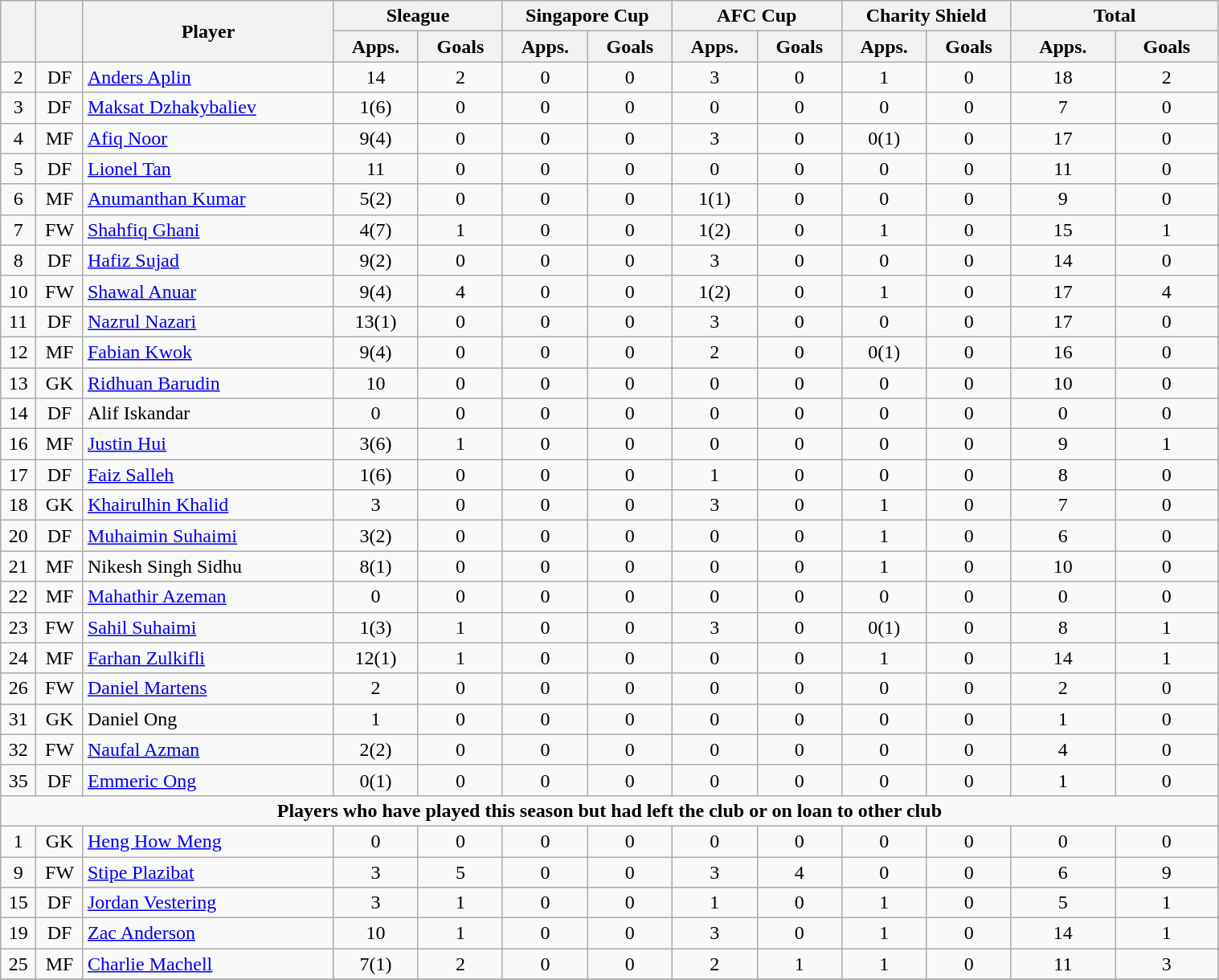<table class="wikitable" style="text-align:center; font-size:100%; width:80%;">
<tr>
<th rowspan=2></th>
<th rowspan=2></th>
<th rowspan=2 width="200">Player</th>
<th colspan=2 width="105">Sleague</th>
<th colspan=2 width="105">Singapore Cup</th>
<th colspan=2 width="105">AFC Cup</th>
<th colspan=2 width="105">Charity Shield</th>
<th colspan=2 width="130">Total</th>
</tr>
<tr>
<th>Apps.</th>
<th>Goals</th>
<th>Apps.</th>
<th>Goals</th>
<th>Apps.</th>
<th>Goals</th>
<th>Apps.</th>
<th>Goals</th>
<th>Apps.</th>
<th>Goals</th>
</tr>
<tr>
<td>2</td>
<td>DF</td>
<td align="left"> <a href='#'>Anders Aplin</a></td>
<td>14</td>
<td>2</td>
<td>0</td>
<td>0</td>
<td>3</td>
<td>0</td>
<td>1</td>
<td>0</td>
<td>18</td>
<td>2</td>
</tr>
<tr>
<td>3</td>
<td>DF</td>
<td align="left"> <a href='#'>Maksat Dzhakybaliev</a></td>
<td>1(6)</td>
<td>0</td>
<td>0</td>
<td>0</td>
<td>0</td>
<td>0</td>
<td>0</td>
<td>0</td>
<td>7</td>
<td>0</td>
</tr>
<tr>
<td>4</td>
<td>MF</td>
<td align="left"> <a href='#'>Afiq Noor</a></td>
<td>9(4)</td>
<td>0</td>
<td>0</td>
<td>0</td>
<td>3</td>
<td>0</td>
<td>0(1)</td>
<td>0</td>
<td>17</td>
<td>0</td>
</tr>
<tr>
<td>5</td>
<td>DF</td>
<td align="left"> <a href='#'>Lionel Tan</a></td>
<td>11</td>
<td>0</td>
<td>0</td>
<td>0</td>
<td>0</td>
<td>0</td>
<td>0</td>
<td>0</td>
<td>11</td>
<td>0</td>
</tr>
<tr>
<td>6</td>
<td>MF</td>
<td align="left"> <a href='#'>Anumanthan Kumar</a></td>
<td>5(2)</td>
<td>0</td>
<td>0</td>
<td>0</td>
<td>1(1)</td>
<td>0</td>
<td>0</td>
<td>0</td>
<td>9</td>
<td>0</td>
</tr>
<tr>
<td>7</td>
<td>FW</td>
<td align="left"> <a href='#'>Shahfiq Ghani</a></td>
<td>4(7)</td>
<td>1</td>
<td>0</td>
<td>0</td>
<td>1(2)</td>
<td>0</td>
<td>1</td>
<td>0</td>
<td>15</td>
<td>1</td>
</tr>
<tr>
<td>8</td>
<td>DF</td>
<td align="left"> <a href='#'>Hafiz Sujad</a></td>
<td>9(2)</td>
<td>0</td>
<td>0</td>
<td>0</td>
<td>3</td>
<td>0</td>
<td>0</td>
<td>0</td>
<td>14</td>
<td>0</td>
</tr>
<tr>
<td>10</td>
<td>FW</td>
<td align="left"> <a href='#'>Shawal Anuar</a></td>
<td>9(4)</td>
<td>4</td>
<td>0</td>
<td>0</td>
<td>1(2)</td>
<td>0</td>
<td>1</td>
<td>0</td>
<td>17</td>
<td>4</td>
</tr>
<tr>
<td>11</td>
<td>DF</td>
<td align="left"> <a href='#'>Nazrul Nazari</a></td>
<td>13(1)</td>
<td>0</td>
<td>0</td>
<td>0</td>
<td>3</td>
<td>0</td>
<td>0</td>
<td>0</td>
<td>17</td>
<td>0</td>
</tr>
<tr>
<td>12</td>
<td>MF</td>
<td align="left"> <a href='#'>Fabian Kwok</a></td>
<td>9(4)</td>
<td>0</td>
<td>0</td>
<td>0</td>
<td>2</td>
<td>0</td>
<td>0(1)</td>
<td>0</td>
<td>16</td>
<td>0</td>
</tr>
<tr>
<td>13</td>
<td>GK</td>
<td align="left"> <a href='#'>Ridhuan Barudin</a></td>
<td>10</td>
<td>0</td>
<td>0</td>
<td>0</td>
<td>0</td>
<td>0</td>
<td>0</td>
<td>0</td>
<td>10</td>
<td>0</td>
</tr>
<tr>
<td>14</td>
<td>DF</td>
<td align="left"> Alif Iskandar</td>
<td>0</td>
<td>0</td>
<td>0</td>
<td>0</td>
<td>0</td>
<td>0</td>
<td>0</td>
<td>0</td>
<td>0</td>
<td>0</td>
</tr>
<tr>
<td>16</td>
<td>MF</td>
<td align="left"> <a href='#'>Justin Hui</a></td>
<td>3(6)</td>
<td>1</td>
<td>0</td>
<td>0</td>
<td>0</td>
<td>0</td>
<td>0</td>
<td>0</td>
<td>9</td>
<td>1</td>
</tr>
<tr>
<td>17</td>
<td>DF</td>
<td align="left"> <a href='#'>Faiz Salleh</a></td>
<td>1(6)</td>
<td>0</td>
<td>0</td>
<td>0</td>
<td>1</td>
<td>0</td>
<td>0</td>
<td>0</td>
<td>8</td>
<td>0</td>
</tr>
<tr>
<td>18</td>
<td>GK</td>
<td align="left"> <a href='#'>Khairulhin Khalid</a></td>
<td>3</td>
<td>0</td>
<td>0</td>
<td>0</td>
<td>3</td>
<td>0</td>
<td>1</td>
<td>0</td>
<td>7</td>
<td>0</td>
</tr>
<tr>
<td>20</td>
<td>DF</td>
<td align="left"> <a href='#'>Muhaimin Suhaimi</a></td>
<td>3(2)</td>
<td>0</td>
<td>0</td>
<td>0</td>
<td>0</td>
<td>0</td>
<td>1</td>
<td>0</td>
<td>6</td>
<td>0</td>
</tr>
<tr>
<td>21</td>
<td>MF</td>
<td align="left"> Nikesh Singh Sidhu</td>
<td>8(1)</td>
<td>0</td>
<td>0</td>
<td>0</td>
<td>0</td>
<td>0</td>
<td>1</td>
<td>0</td>
<td>10</td>
<td>0</td>
</tr>
<tr>
<td>22</td>
<td>MF</td>
<td align="left"> <a href='#'>Mahathir Azeman</a></td>
<td>0</td>
<td>0</td>
<td>0</td>
<td>0</td>
<td>0</td>
<td>0</td>
<td>0</td>
<td>0</td>
<td>0</td>
<td>0</td>
</tr>
<tr>
<td>23</td>
<td>FW</td>
<td align="left"> <a href='#'>Sahil Suhaimi</a></td>
<td>1(3)</td>
<td>1</td>
<td>0</td>
<td>0</td>
<td>3</td>
<td>0</td>
<td>0(1)</td>
<td>0</td>
<td>8</td>
<td>1</td>
</tr>
<tr>
<td>24</td>
<td>MF</td>
<td align="left"> <a href='#'>Farhan Zulkifli</a></td>
<td>12(1)</td>
<td>1</td>
<td>0</td>
<td>0</td>
<td>0</td>
<td>0</td>
<td>1</td>
<td>0</td>
<td>14</td>
<td>1</td>
</tr>
<tr>
<td>26</td>
<td>FW</td>
<td align="left"> <a href='#'>Daniel Martens</a></td>
<td>2</td>
<td>0</td>
<td>0</td>
<td>0</td>
<td>0</td>
<td>0</td>
<td>0</td>
<td>0</td>
<td>2</td>
<td>0</td>
</tr>
<tr>
<td>31</td>
<td>GK</td>
<td align="left"> Daniel Ong</td>
<td>1</td>
<td>0</td>
<td>0</td>
<td>0</td>
<td>0</td>
<td>0</td>
<td>0</td>
<td>0</td>
<td>1</td>
<td>0</td>
</tr>
<tr>
<td>32</td>
<td>FW</td>
<td align="left"> <a href='#'>Naufal Azman</a></td>
<td>2(2)</td>
<td>0</td>
<td>0</td>
<td>0</td>
<td>0</td>
<td>0</td>
<td>0</td>
<td>0</td>
<td>4</td>
<td>0</td>
</tr>
<tr>
<td>35</td>
<td>DF</td>
<td align="left"> <a href='#'>Emmeric Ong</a></td>
<td>0(1)</td>
<td>0</td>
<td>0</td>
<td>0</td>
<td>0</td>
<td>0</td>
<td>0</td>
<td>0</td>
<td>1</td>
<td>0</td>
</tr>
<tr>
<td colspan="17"><strong>Players who have played this season but had left the club or on loan to other club</strong></td>
</tr>
<tr>
<td>1</td>
<td>GK</td>
<td align="left"> <a href='#'>Heng How Meng</a></td>
<td>0</td>
<td>0</td>
<td>0</td>
<td>0</td>
<td>0</td>
<td>0</td>
<td>0</td>
<td>0</td>
<td>0</td>
<td>0</td>
</tr>
<tr>
<td>9</td>
<td>FW</td>
<td align="left"> <a href='#'>Stipe Plazibat</a></td>
<td>3</td>
<td>5</td>
<td>0</td>
<td>0</td>
<td>3</td>
<td>4</td>
<td>0</td>
<td>0</td>
<td>6</td>
<td>9</td>
</tr>
<tr>
<td>15</td>
<td>DF</td>
<td align="left"> <a href='#'>Jordan Vestering</a></td>
<td>3</td>
<td>1</td>
<td>0</td>
<td>0</td>
<td>1</td>
<td>0</td>
<td>1</td>
<td>0</td>
<td>5</td>
<td>1</td>
</tr>
<tr>
<td>19</td>
<td>DF</td>
<td align="left"> <a href='#'>Zac Anderson</a></td>
<td>10</td>
<td>1</td>
<td>0</td>
<td>0</td>
<td>3</td>
<td>0</td>
<td>1</td>
<td>0</td>
<td>14</td>
<td>1</td>
</tr>
<tr>
<td>25</td>
<td>MF</td>
<td align="left"> <a href='#'>Charlie Machell</a></td>
<td>7(1)</td>
<td>2</td>
<td>0</td>
<td>0</td>
<td>2</td>
<td>1</td>
<td>1</td>
<td>0</td>
<td>11</td>
<td>3</td>
</tr>
<tr>
</tr>
</table>
